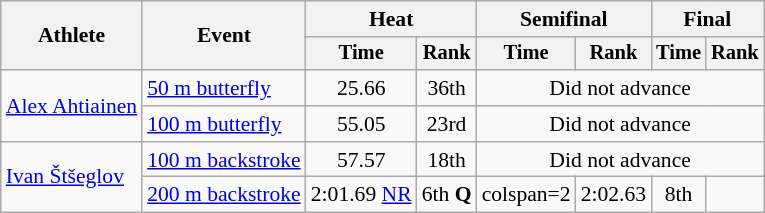<table class=wikitable style="font-size:90%">
<tr>
<th rowspan=2>Athlete</th>
<th rowspan=2>Event</th>
<th colspan=2>Heat</th>
<th colspan=2>Semifinal</th>
<th colspan=2>Final</th>
</tr>
<tr style="font-size:95%">
<th>Time</th>
<th>Rank</th>
<th>Time</th>
<th>Rank</th>
<th>Time</th>
<th>Rank</th>
</tr>
<tr align=center>
<td rowspan=2 align=left><a href='#'>Alex Ahtiainen</a></td>
<td align=left><a href='#'>50 m butterfly</a></td>
<td>25.66</td>
<td>36th</td>
<td colspan=4>Did not advance</td>
</tr>
<tr align=center>
<td align=left><a href='#'>100 m butterfly</a></td>
<td>55.05</td>
<td>23rd</td>
<td colspan=4>Did not advance</td>
</tr>
<tr align=center>
<td rowspan=2 align=left><a href='#'>Ivan Štšeglov</a></td>
<td align=left><a href='#'>100 m backstroke</a></td>
<td>57.57</td>
<td>18th </td>
<td colspan=4>Did not advance</td>
</tr>
<tr align=center>
<td align=left><a href='#'>200 m backstroke</a></td>
<td>2:01.69 <a href='#'>NR</a></td>
<td>6th <strong>Q</strong></td>
<td>colspan=2 </td>
<td>2:02.63</td>
<td>8th</td>
</tr>
</table>
